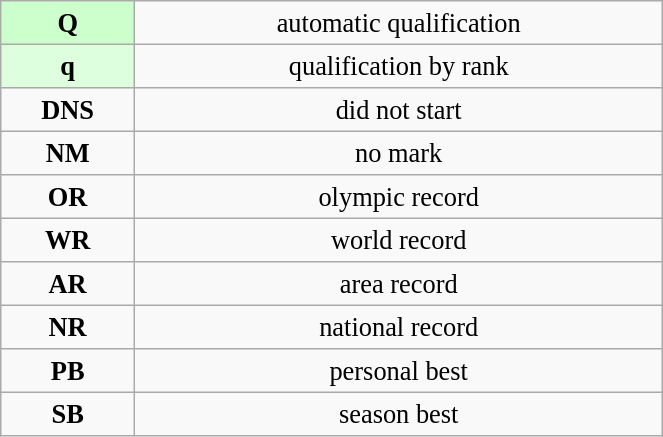<table class="wikitable" style=" text-align:center; font-size:110%;" width="35%">
<tr>
<td bgcolor="ccffcc"><strong>Q</strong></td>
<td>automatic qualification</td>
</tr>
<tr>
<td bgcolor="ddffdd"><strong>q</strong></td>
<td>qualification by rank</td>
</tr>
<tr>
<td><strong>DNS</strong></td>
<td>did not start</td>
</tr>
<tr>
<td><strong>NM</strong></td>
<td>no mark</td>
</tr>
<tr>
<td><strong>OR</strong></td>
<td>olympic record</td>
</tr>
<tr>
<td><strong>WR</strong></td>
<td>world record</td>
</tr>
<tr>
<td><strong>AR</strong></td>
<td>area record</td>
</tr>
<tr>
<td><strong>NR</strong></td>
<td>national record</td>
</tr>
<tr>
<td><strong>PB</strong></td>
<td>personal best</td>
</tr>
<tr>
<td><strong>SB</strong></td>
<td>season best</td>
</tr>
</table>
